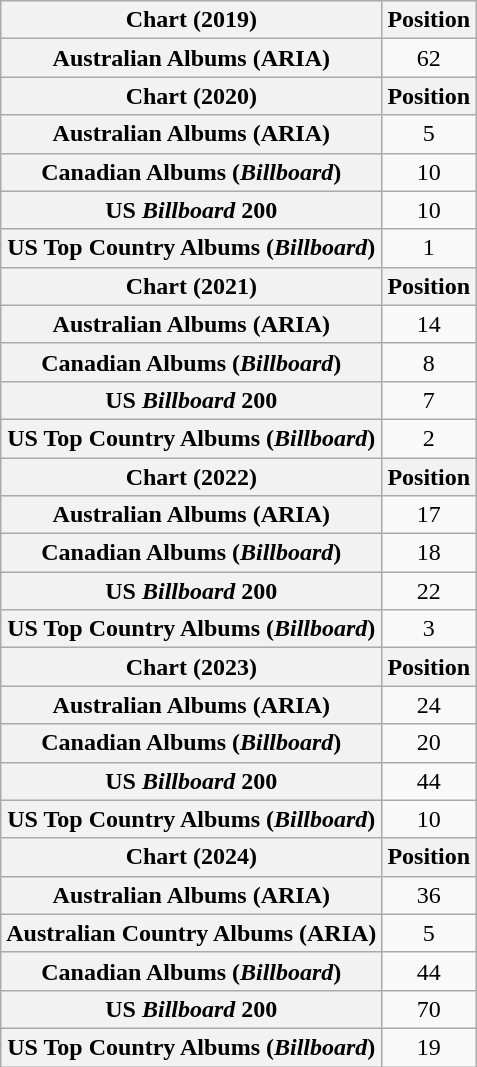<table class="wikitable plainrowheaders" style="text-align:center">
<tr>
<th scope="col">Chart (2019)</th>
<th scope="col">Position</th>
</tr>
<tr>
<th scope="row">Australian Albums (ARIA)</th>
<td>62</td>
</tr>
<tr>
<th scope="col">Chart (2020)</th>
<th scope="col">Position</th>
</tr>
<tr>
<th scope="row">Australian Albums (ARIA)</th>
<td>5</td>
</tr>
<tr>
<th scope="row">Canadian Albums (<em>Billboard</em>)</th>
<td>10</td>
</tr>
<tr>
<th scope="row">US <em>Billboard</em> 200</th>
<td>10</td>
</tr>
<tr>
<th scope="row">US Top Country Albums (<em>Billboard</em>)</th>
<td>1</td>
</tr>
<tr>
<th scope="col">Chart (2021)</th>
<th scope="col">Position</th>
</tr>
<tr>
<th scope="row">Australian Albums (ARIA)</th>
<td>14</td>
</tr>
<tr>
<th scope="row">Canadian Albums (<em>Billboard</em>)</th>
<td>8</td>
</tr>
<tr>
<th scope="row">US <em>Billboard</em> 200</th>
<td>7</td>
</tr>
<tr>
<th scope="row">US Top Country Albums (<em>Billboard</em>)</th>
<td>2</td>
</tr>
<tr>
<th scope="col">Chart (2022)</th>
<th scope="col">Position</th>
</tr>
<tr>
<th scope="row">Australian Albums (ARIA)</th>
<td>17</td>
</tr>
<tr>
<th scope="row">Canadian Albums (<em>Billboard</em>)</th>
<td>18</td>
</tr>
<tr>
<th scope="row">US <em>Billboard</em> 200</th>
<td>22</td>
</tr>
<tr>
<th scope="row">US Top Country Albums (<em>Billboard</em>)</th>
<td>3</td>
</tr>
<tr>
<th scope="col">Chart (2023)</th>
<th scope="col">Position</th>
</tr>
<tr>
<th scope="row">Australian Albums (ARIA)</th>
<td>24</td>
</tr>
<tr>
<th scope="row">Canadian Albums (<em>Billboard</em>)</th>
<td>20</td>
</tr>
<tr>
<th scope="row">US <em>Billboard</em> 200</th>
<td>44</td>
</tr>
<tr>
<th scope="row">US Top Country Albums (<em>Billboard</em>)</th>
<td>10</td>
</tr>
<tr>
<th scope="col">Chart (2024)</th>
<th scope="col">Position</th>
</tr>
<tr>
<th scope="row">Australian Albums (ARIA)</th>
<td>36</td>
</tr>
<tr>
<th scope="row">Australian Country Albums (ARIA)</th>
<td>5</td>
</tr>
<tr>
<th scope="row">Canadian Albums (<em>Billboard</em>)</th>
<td>44</td>
</tr>
<tr>
<th scope="row">US <em>Billboard</em> 200</th>
<td>70</td>
</tr>
<tr>
<th scope="row">US Top Country Albums (<em>Billboard</em>)</th>
<td>19</td>
</tr>
</table>
